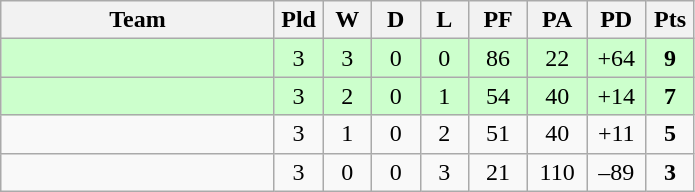<table class="wikitable" style="text-align:center;">
<tr>
<th width=175>Team</th>
<th width=25 abbr="Played">Pld</th>
<th width=25 abbr="Won">W</th>
<th width=25 abbr="Drawn">D</th>
<th width=25 abbr="Lost">L</th>
<th width=32 abbr="Points for">PF</th>
<th width=32 abbr="Points against">PA</th>
<th width=32 abbr="Points difference">PD</th>
<th width=25 abbr="Points">Pts</th>
</tr>
<tr bgcolor=ccffcc>
<td align=left></td>
<td>3</td>
<td>3</td>
<td>0</td>
<td>0</td>
<td>86</td>
<td>22</td>
<td>+64</td>
<td><strong>9</strong></td>
</tr>
<tr bgcolor=ccffcc>
<td align=left></td>
<td>3</td>
<td>2</td>
<td>0</td>
<td>1</td>
<td>54</td>
<td>40</td>
<td>+14</td>
<td><strong>7</strong></td>
</tr>
<tr>
<td align=left></td>
<td>3</td>
<td>1</td>
<td>0</td>
<td>2</td>
<td>51</td>
<td>40</td>
<td>+11</td>
<td><strong>5</strong></td>
</tr>
<tr>
<td align=left></td>
<td>3</td>
<td>0</td>
<td>0</td>
<td>3</td>
<td>21</td>
<td>110</td>
<td>–89</td>
<td><strong>3</strong></td>
</tr>
</table>
